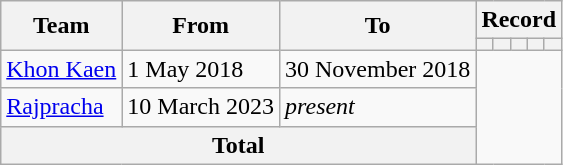<table class="wikitable" style="text-align:center">
<tr>
<th rowspan="2">Team</th>
<th rowspan="2">From</th>
<th rowspan="2">To</th>
<th colspan="5">Record</th>
</tr>
<tr>
<th></th>
<th></th>
<th></th>
<th></th>
<th></th>
</tr>
<tr>
<td align="left"><a href='#'>Khon Kaen</a></td>
<td align="left">1 May 2018</td>
<td align="left">30 November 2018<br></td>
</tr>
<tr>
<td align=left><a href='#'>Rajpracha</a></td>
<td align=left>10 March 2023</td>
<td align=left><em>present</em><br></td>
</tr>
<tr>
<th colspan="3">Total<br></th>
</tr>
</table>
